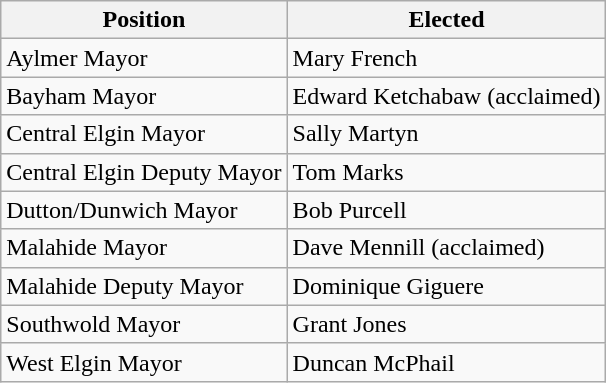<table class="wikitable">
<tr>
<th>Position</th>
<th>Elected</th>
</tr>
<tr>
<td>Aylmer Mayor</td>
<td>Mary French</td>
</tr>
<tr>
<td>Bayham Mayor</td>
<td>Edward Ketchabaw (acclaimed)</td>
</tr>
<tr>
<td>Central Elgin Mayor</td>
<td>Sally Martyn</td>
</tr>
<tr>
<td>Central Elgin Deputy Mayor</td>
<td>Tom Marks</td>
</tr>
<tr>
<td>Dutton/Dunwich Mayor</td>
<td>Bob Purcell</td>
</tr>
<tr>
<td>Malahide Mayor</td>
<td>Dave Mennill (acclaimed)</td>
</tr>
<tr>
<td>Malahide Deputy Mayor</td>
<td>Dominique Giguere</td>
</tr>
<tr>
<td>Southwold Mayor</td>
<td>Grant Jones</td>
</tr>
<tr>
<td>West Elgin Mayor</td>
<td>Duncan McPhail</td>
</tr>
</table>
